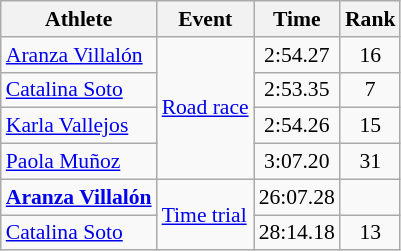<table class=wikitable style=font-size:90%;text-align:center>
<tr>
<th>Athlete</th>
<th>Event</th>
<th>Time</th>
<th>Rank</th>
</tr>
<tr>
<td align=left><a href='#'>Aranza Villalón</a></td>
<td align=left rowspan="4"><a href='#'>Road race</a></td>
<td>2:54.27</td>
<td>16</td>
</tr>
<tr>
<td align=left><a href='#'>Catalina Soto</a></td>
<td>2:53.35</td>
<td>7</td>
</tr>
<tr>
<td align=left><a href='#'>Karla Vallejos</a></td>
<td>2:54.26</td>
<td>15</td>
</tr>
<tr>
<td align=left><a href='#'>Paola Muñoz</a></td>
<td>3:07.20</td>
<td>31</td>
</tr>
<tr>
<td align=left><strong><a href='#'>Aranza Villalón</a></strong></td>
<td align=left rowspan="2"><a href='#'>Time trial</a></td>
<td>26:07.28</td>
<td></td>
</tr>
<tr>
<td align=left><a href='#'>Catalina Soto</a></td>
<td>28:14.18</td>
<td>13</td>
</tr>
</table>
